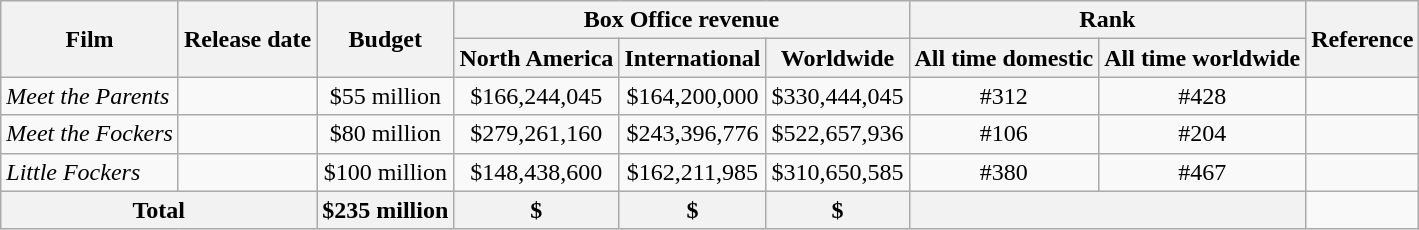<table class="wikitable plainrowheaders" style="text-align:center;">
<tr>
<th rowspan="2">Film</th>
<th rowspan="2">Release date</th>
<th rowspan="2">Budget</th>
<th colspan="3">Box Office revenue</th>
<th colspan="2">Rank</th>
<th rowspan="2">Reference</th>
</tr>
<tr>
<th>North America</th>
<th>International</th>
<th>Worldwide</th>
<th>All time domestic</th>
<th>All time worldwide</th>
</tr>
<tr>
<td style="text-align:left"><em>Meet the Parents</em></td>
<td></td>
<td>$55 million</td>
<td>$166,244,045</td>
<td>$164,200,000</td>
<td>$330,444,045</td>
<td>#312</td>
<td>#428</td>
<td></td>
</tr>
<tr>
<td style="text-align:left"><em>Meet the Fockers</em></td>
<td></td>
<td>$80 million</td>
<td>$279,261,160</td>
<td>$243,396,776</td>
<td>$522,657,936</td>
<td>#106</td>
<td>#204</td>
<td></td>
</tr>
<tr>
<td style="text-align:left"><em>Little Fockers</em></td>
<td></td>
<td>$100 million</td>
<td>$148,438,600</td>
<td>$162,211,985</td>
<td>$310,650,585</td>
<td>#380</td>
<td>#467</td>
<td></td>
</tr>
<tr>
<th colspan="2">Total</th>
<th>$235 million</th>
<th>$</th>
<th>$</th>
<th>$</th>
<th colspan="2"></th>
<td></td>
</tr>
</table>
